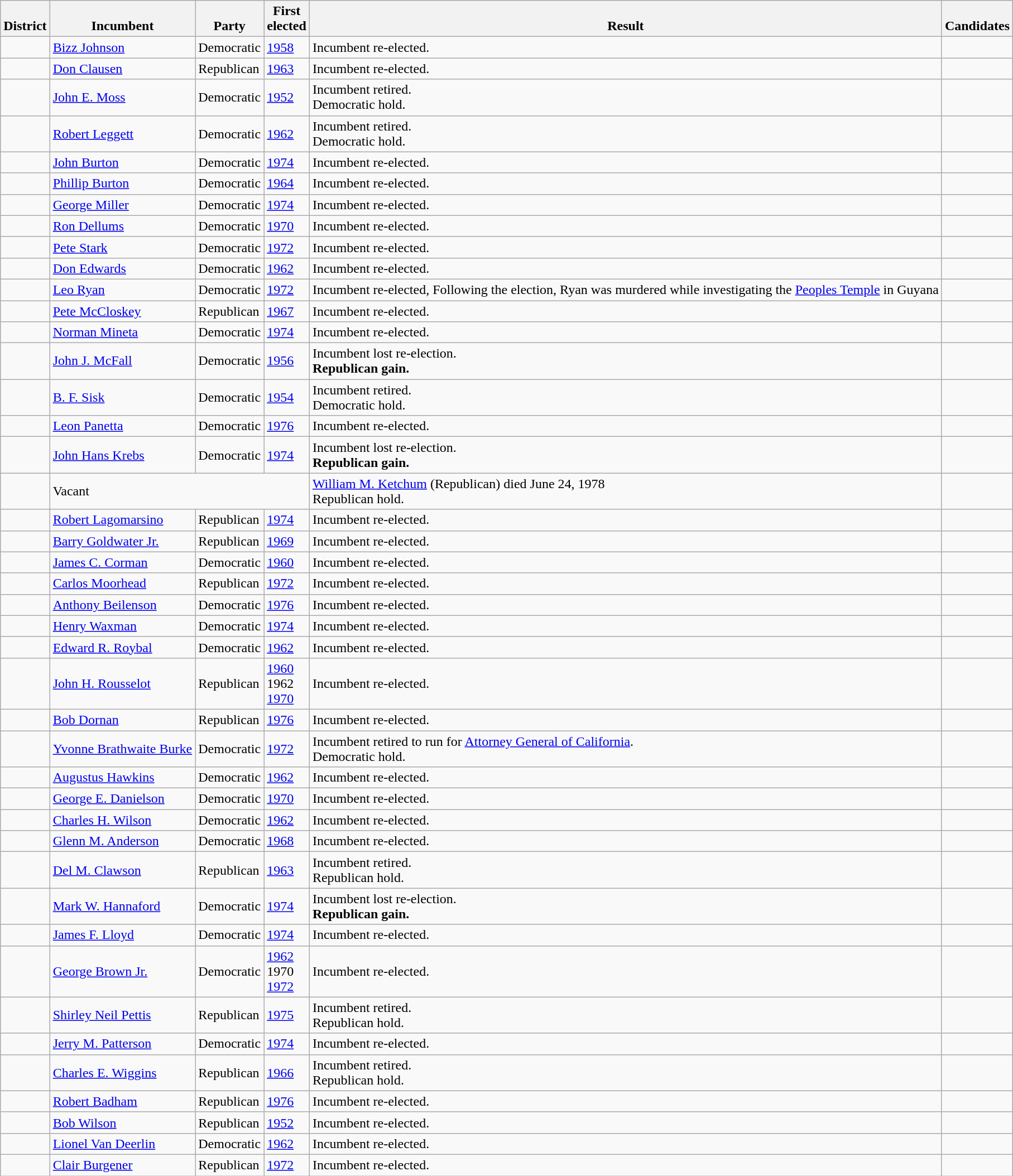<table class=wikitable>
<tr valign=bottom>
<th>District</th>
<th>Incumbent</th>
<th>Party</th>
<th>First<br>elected</th>
<th>Result</th>
<th>Candidates</th>
</tr>
<tr>
<td></td>
<td><a href='#'>Bizz Johnson</a></td>
<td>Democratic</td>
<td><a href='#'>1958</a></td>
<td>Incumbent re-elected.</td>
<td nowrap></td>
</tr>
<tr>
<td></td>
<td><a href='#'>Don Clausen</a></td>
<td>Republican</td>
<td><a href='#'>1963</a></td>
<td>Incumbent re-elected.</td>
<td nowrap></td>
</tr>
<tr>
<td></td>
<td><a href='#'>John E. Moss</a></td>
<td>Democratic</td>
<td><a href='#'>1952</a></td>
<td>Incumbent retired.<br>Democratic hold.</td>
<td nowrap></td>
</tr>
<tr>
<td></td>
<td><a href='#'>Robert Leggett</a></td>
<td>Democratic</td>
<td><a href='#'>1962</a></td>
<td>Incumbent retired.<br>Democratic hold.</td>
<td nowrap></td>
</tr>
<tr>
<td></td>
<td><a href='#'>John Burton</a></td>
<td>Democratic</td>
<td><a href='#'>1974</a></td>
<td>Incumbent re-elected.</td>
<td nowrap></td>
</tr>
<tr>
<td></td>
<td><a href='#'>Phillip Burton</a></td>
<td>Democratic</td>
<td><a href='#'>1964</a></td>
<td>Incumbent re-elected.</td>
<td nowrap></td>
</tr>
<tr>
<td></td>
<td><a href='#'>George Miller</a></td>
<td>Democratic</td>
<td><a href='#'>1974</a></td>
<td>Incumbent re-elected.</td>
<td nowrap></td>
</tr>
<tr>
<td></td>
<td><a href='#'>Ron Dellums</a></td>
<td>Democratic</td>
<td><a href='#'>1970</a></td>
<td>Incumbent re-elected.</td>
<td nowrap></td>
</tr>
<tr>
<td></td>
<td><a href='#'>Pete Stark</a></td>
<td>Democratic</td>
<td><a href='#'>1972</a></td>
<td>Incumbent re-elected.</td>
<td nowrap></td>
</tr>
<tr>
<td></td>
<td><a href='#'>Don Edwards</a></td>
<td>Democratic</td>
<td><a href='#'>1962</a></td>
<td>Incumbent re-elected.</td>
<td nowrap></td>
</tr>
<tr>
<td></td>
<td><a href='#'>Leo Ryan</a></td>
<td>Democratic</td>
<td><a href='#'>1972</a></td>
<td>Incumbent re-elected, Following the election, Ryan was murdered while investigating the <a href='#'>Peoples Temple</a> in Guyana</td>
<td nowrap></td>
</tr>
<tr>
<td></td>
<td><a href='#'>Pete McCloskey</a></td>
<td>Republican</td>
<td><a href='#'>1967</a></td>
<td>Incumbent re-elected.</td>
<td nowrap></td>
</tr>
<tr>
<td></td>
<td><a href='#'>Norman Mineta</a></td>
<td>Democratic</td>
<td><a href='#'>1974</a></td>
<td>Incumbent re-elected.</td>
<td nowrap></td>
</tr>
<tr>
<td></td>
<td><a href='#'>John J. McFall</a></td>
<td>Democratic</td>
<td><a href='#'>1956</a></td>
<td>Incumbent lost re-election.<br><strong>Republican gain.</strong></td>
<td nowrap></td>
</tr>
<tr>
<td></td>
<td><a href='#'>B. F. Sisk</a></td>
<td>Democratic</td>
<td><a href='#'>1954</a></td>
<td>Incumbent retired.<br>Democratic hold.</td>
<td nowrap></td>
</tr>
<tr>
<td></td>
<td><a href='#'>Leon Panetta</a></td>
<td>Democratic</td>
<td><a href='#'>1976</a></td>
<td>Incumbent re-elected.</td>
<td nowrap></td>
</tr>
<tr>
<td></td>
<td><a href='#'>John Hans Krebs</a></td>
<td>Democratic</td>
<td><a href='#'>1974</a></td>
<td>Incumbent lost re-election.<br><strong>Republican gain.</strong></td>
<td nowrap></td>
</tr>
<tr>
<td></td>
<td colspan=3>Vacant</td>
<td><a href='#'>William M. Ketchum</a> (Republican) died June 24, 1978<br>Republican hold.</td>
<td nowrap></td>
</tr>
<tr>
<td></td>
<td><a href='#'>Robert Lagomarsino</a></td>
<td>Republican</td>
<td><a href='#'>1974</a></td>
<td>Incumbent re-elected.</td>
<td nowrap></td>
</tr>
<tr>
<td></td>
<td><a href='#'>Barry Goldwater Jr.</a></td>
<td>Republican</td>
<td><a href='#'>1969</a></td>
<td>Incumbent re-elected.</td>
<td nowrap></td>
</tr>
<tr>
<td></td>
<td><a href='#'>James C. Corman</a></td>
<td>Democratic</td>
<td><a href='#'>1960</a></td>
<td>Incumbent re-elected.</td>
<td nowrap></td>
</tr>
<tr>
<td></td>
<td><a href='#'>Carlos Moorhead</a></td>
<td>Republican</td>
<td><a href='#'>1972</a></td>
<td>Incumbent re-elected.</td>
<td nowrap></td>
</tr>
<tr>
<td></td>
<td><a href='#'>Anthony Beilenson</a></td>
<td>Democratic</td>
<td><a href='#'>1976</a></td>
<td>Incumbent re-elected.</td>
<td nowrap></td>
</tr>
<tr>
<td></td>
<td><a href='#'>Henry Waxman</a></td>
<td>Democratic</td>
<td><a href='#'>1974</a></td>
<td>Incumbent re-elected.</td>
<td nowrap></td>
</tr>
<tr>
<td></td>
<td><a href='#'>Edward R. Roybal</a></td>
<td>Democratic</td>
<td><a href='#'>1962</a></td>
<td>Incumbent re-elected.</td>
<td nowrap></td>
</tr>
<tr>
<td></td>
<td><a href='#'>John H. Rousselot</a></td>
<td>Republican</td>
<td><a href='#'>1960</a><br>1962 <br><a href='#'>1970 </a></td>
<td>Incumbent re-elected.</td>
<td nowrap></td>
</tr>
<tr>
<td></td>
<td><a href='#'>Bob Dornan</a></td>
<td>Republican</td>
<td><a href='#'>1976</a></td>
<td>Incumbent re-elected.</td>
<td nowrap></td>
</tr>
<tr>
<td></td>
<td><a href='#'>Yvonne Brathwaite Burke</a></td>
<td>Democratic</td>
<td><a href='#'>1972</a></td>
<td>Incumbent retired to run for <a href='#'>Attorney General of California</a>.<br>Democratic hold.</td>
<td nowrap></td>
</tr>
<tr>
<td></td>
<td><a href='#'>Augustus Hawkins</a></td>
<td>Democratic</td>
<td><a href='#'>1962</a></td>
<td>Incumbent re-elected.</td>
<td nowrap></td>
</tr>
<tr>
<td></td>
<td><a href='#'>George E. Danielson</a></td>
<td>Democratic</td>
<td><a href='#'>1970</a></td>
<td>Incumbent re-elected.</td>
<td nowrap></td>
</tr>
<tr>
<td></td>
<td><a href='#'>Charles H. Wilson</a></td>
<td>Democratic</td>
<td><a href='#'>1962</a></td>
<td>Incumbent re-elected.</td>
<td nowrap></td>
</tr>
<tr>
<td></td>
<td><a href='#'>Glenn M. Anderson</a></td>
<td>Democratic</td>
<td><a href='#'>1968</a></td>
<td>Incumbent re-elected.</td>
<td nowrap></td>
</tr>
<tr>
<td></td>
<td><a href='#'>Del M. Clawson</a></td>
<td>Republican</td>
<td><a href='#'>1963</a></td>
<td>Incumbent retired.<br>Republican hold.</td>
<td nowrap></td>
</tr>
<tr>
<td></td>
<td><a href='#'>Mark W. Hannaford</a></td>
<td>Democratic</td>
<td><a href='#'>1974</a></td>
<td>Incumbent lost re-election.<br><strong>Republican gain.</strong></td>
<td nowrap></td>
</tr>
<tr>
<td></td>
<td><a href='#'>James F. Lloyd</a></td>
<td>Democratic</td>
<td><a href='#'>1974</a></td>
<td>Incumbent re-elected.</td>
<td nowrap></td>
</tr>
<tr>
<td></td>
<td><a href='#'>George Brown Jr.</a></td>
<td>Democratic</td>
<td><a href='#'>1962</a><br>1970 <br><a href='#'>1972</a></td>
<td>Incumbent re-elected.</td>
<td nowrap></td>
</tr>
<tr>
<td></td>
<td><a href='#'>Shirley Neil Pettis</a></td>
<td>Republican</td>
<td><a href='#'>1975</a></td>
<td>Incumbent retired.<br>Republican hold.</td>
<td nowrap></td>
</tr>
<tr>
<td></td>
<td><a href='#'>Jerry M. Patterson</a></td>
<td>Democratic</td>
<td><a href='#'>1974</a></td>
<td>Incumbent re-elected.</td>
<td nowrap></td>
</tr>
<tr>
<td></td>
<td><a href='#'>Charles E. Wiggins</a></td>
<td>Republican</td>
<td><a href='#'>1966</a></td>
<td>Incumbent retired.<br>Republican hold.</td>
<td nowrap></td>
</tr>
<tr>
<td></td>
<td><a href='#'>Robert Badham</a></td>
<td>Republican</td>
<td><a href='#'>1976</a></td>
<td>Incumbent re-elected.</td>
<td nowrap></td>
</tr>
<tr>
<td></td>
<td><a href='#'>Bob Wilson</a></td>
<td>Republican</td>
<td><a href='#'>1952</a></td>
<td>Incumbent re-elected.</td>
<td nowrap></td>
</tr>
<tr>
<td></td>
<td><a href='#'>Lionel Van Deerlin</a></td>
<td>Democratic</td>
<td><a href='#'>1962</a></td>
<td>Incumbent re-elected.</td>
<td nowrap></td>
</tr>
<tr>
<td></td>
<td><a href='#'>Clair Burgener</a></td>
<td>Republican</td>
<td><a href='#'>1972</a></td>
<td>Incumbent re-elected.</td>
<td nowrap></td>
</tr>
</table>
